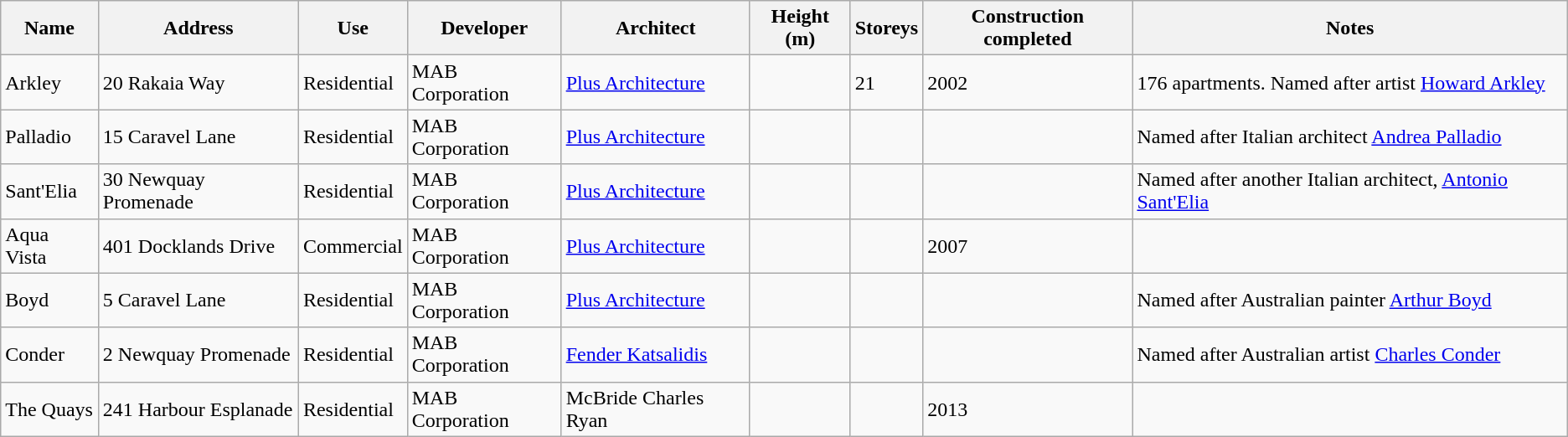<table class="wikitable sortable">
<tr>
<th>Name</th>
<th>Address</th>
<th>Use</th>
<th>Developer</th>
<th>Architect</th>
<th>Height (m)</th>
<th>Storeys</th>
<th>Construction completed</th>
<th>Notes</th>
</tr>
<tr>
<td>Arkley</td>
<td>20 Rakaia Way</td>
<td>Residential</td>
<td>MAB Corporation</td>
<td><a href='#'>Plus Architecture</a></td>
<td></td>
<td>21</td>
<td>2002</td>
<td>176 apartments. Named after artist <a href='#'>Howard Arkley</a></td>
</tr>
<tr>
<td>Palladio</td>
<td>15 Caravel Lane</td>
<td>Residential</td>
<td>MAB Corporation</td>
<td><a href='#'>Plus Architecture</a></td>
<td></td>
<td></td>
<td></td>
<td>Named after Italian architect <a href='#'>Andrea Palladio</a></td>
</tr>
<tr>
<td>Sant'Elia</td>
<td>30 Newquay Promenade</td>
<td>Residential</td>
<td>MAB Corporation</td>
<td><a href='#'>Plus Architecture</a></td>
<td></td>
<td></td>
<td></td>
<td>Named after another Italian architect, <a href='#'>Antonio Sant'Elia</a></td>
</tr>
<tr>
<td>Aqua Vista</td>
<td>401 Docklands Drive</td>
<td>Commercial</td>
<td>MAB Corporation</td>
<td><a href='#'>Plus Architecture</a></td>
<td></td>
<td></td>
<td>2007</td>
<td></td>
</tr>
<tr>
<td>Boyd</td>
<td>5 Caravel Lane</td>
<td>Residential</td>
<td>MAB Corporation</td>
<td><a href='#'>Plus Architecture</a></td>
<td></td>
<td></td>
<td></td>
<td>Named after Australian painter <a href='#'>Arthur Boyd</a></td>
</tr>
<tr>
<td>Conder</td>
<td>2 Newquay Promenade</td>
<td>Residential</td>
<td>MAB Corporation</td>
<td><a href='#'>Fender Katsalidis</a></td>
<td></td>
<td></td>
<td></td>
<td>Named after Australian artist <a href='#'>Charles Conder</a></td>
</tr>
<tr>
<td>The Quays</td>
<td>241 Harbour Esplanade</td>
<td>Residential</td>
<td>MAB Corporation</td>
<td>McBride Charles Ryan</td>
<td></td>
<td></td>
<td>2013</td>
<td></td>
</tr>
</table>
